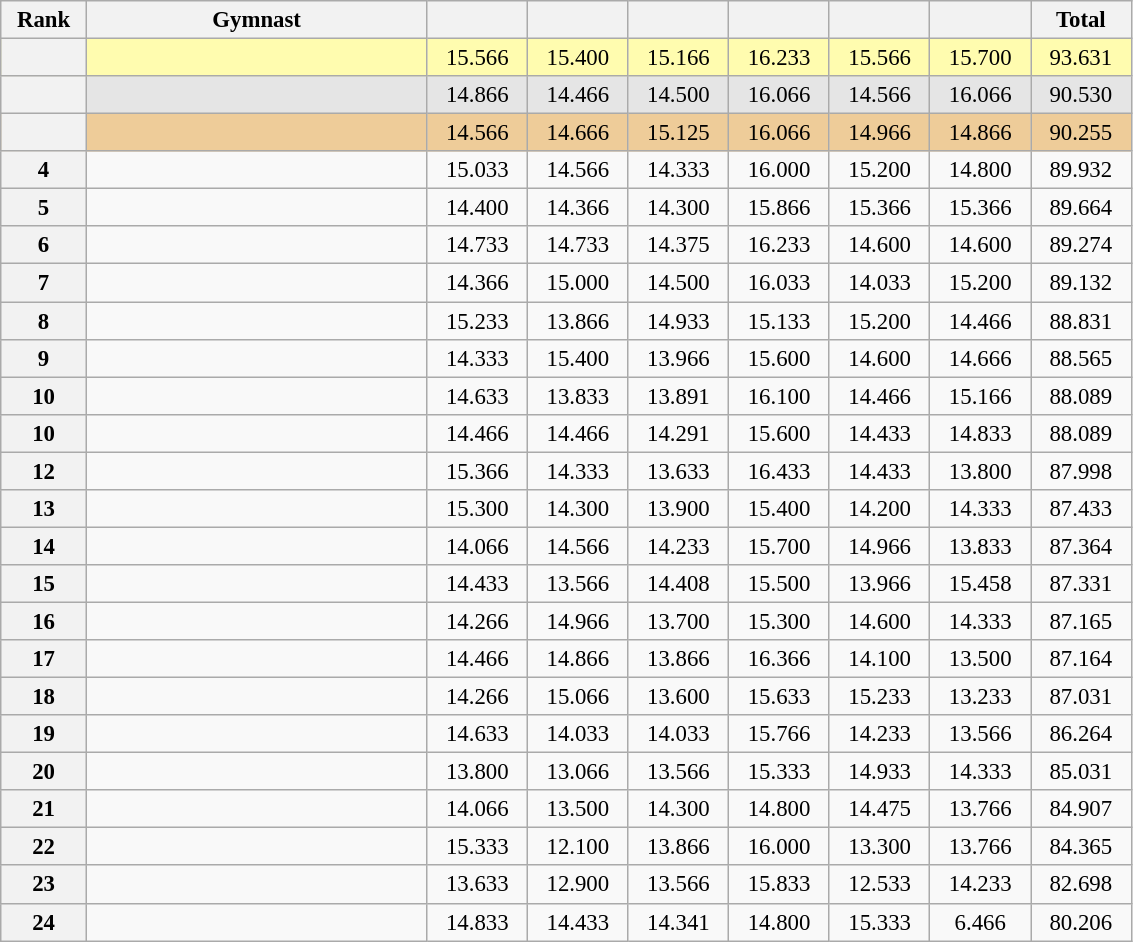<table class="wikitable sortable" style="text-align:center; font-size:95%">
<tr>
<th scope="col" style="width:50px;">Rank</th>
<th scope="col" style="width:220px;">Gymnast</th>
<th scope="col" style="width:60px;"></th>
<th scope="col" style="width:60px;"></th>
<th scope="col" style="width:60px;"></th>
<th scope="col" style="width:60px;"></th>
<th scope="col" style="width:60px;"></th>
<th scope="col" style="width:60px;"></th>
<th scope="col" style="width:60px;">Total</th>
</tr>
<tr style="background:#fffcaf;">
<th scope=row style="text-align:center"></th>
<td align=left></td>
<td>15.566</td>
<td>15.400</td>
<td>15.166</td>
<td>16.233</td>
<td>15.566</td>
<td>15.700</td>
<td>93.631</td>
</tr>
<tr style="background:#e5e5e5;">
<th scope=row style="text-align:center"></th>
<td align=left></td>
<td>14.866</td>
<td>14.466</td>
<td>14.500</td>
<td>16.066</td>
<td>14.566</td>
<td>16.066</td>
<td>90.530</td>
</tr>
<tr style="background:#ec9;">
<th scope=row style="text-align:center"></th>
<td align=left></td>
<td>14.566</td>
<td>14.666</td>
<td>15.125</td>
<td>16.066</td>
<td>14.966</td>
<td>14.866</td>
<td>90.255</td>
</tr>
<tr>
<th scope=row style="text-align:center">4</th>
<td align=left></td>
<td>15.033</td>
<td>14.566</td>
<td>14.333</td>
<td>16.000</td>
<td>15.200</td>
<td>14.800</td>
<td>89.932</td>
</tr>
<tr>
<th scope=row style="text-align:center">5</th>
<td align=left></td>
<td>14.400</td>
<td>14.366</td>
<td>14.300</td>
<td>15.866</td>
<td>15.366</td>
<td>15.366</td>
<td>89.664</td>
</tr>
<tr>
<th scope=row style="text-align:center">6</th>
<td align=left></td>
<td>14.733</td>
<td>14.733</td>
<td>14.375</td>
<td>16.233</td>
<td>14.600</td>
<td>14.600</td>
<td>89.274</td>
</tr>
<tr>
<th scope=row style="text-align:center">7</th>
<td align=left></td>
<td>14.366</td>
<td>15.000</td>
<td>14.500</td>
<td>16.033</td>
<td>14.033</td>
<td>15.200</td>
<td>89.132</td>
</tr>
<tr>
<th scope=row style="text-align:center">8</th>
<td align=left></td>
<td>15.233</td>
<td>13.866</td>
<td>14.933</td>
<td>15.133</td>
<td>15.200</td>
<td>14.466</td>
<td>88.831</td>
</tr>
<tr>
<th scope=row style="text-align:center">9</th>
<td align=left></td>
<td>14.333</td>
<td>15.400</td>
<td>13.966</td>
<td>15.600</td>
<td>14.600</td>
<td>14.666</td>
<td>88.565</td>
</tr>
<tr>
<th scope=row style="text-align:center">10</th>
<td align=left></td>
<td>14.633</td>
<td>13.833</td>
<td>13.891</td>
<td>16.100</td>
<td>14.466</td>
<td>15.166</td>
<td>88.089</td>
</tr>
<tr>
<th scope=row style="text-align:center">10</th>
<td align=left></td>
<td>14.466</td>
<td>14.466</td>
<td>14.291</td>
<td>15.600</td>
<td>14.433</td>
<td>14.833</td>
<td>88.089</td>
</tr>
<tr>
<th scope=row style="text-align:center">12</th>
<td align=left></td>
<td>15.366</td>
<td>14.333</td>
<td>13.633</td>
<td>16.433</td>
<td>14.433</td>
<td>13.800</td>
<td>87.998</td>
</tr>
<tr>
<th scope=row style="text-align:center">13</th>
<td align=left></td>
<td>15.300</td>
<td>14.300</td>
<td>13.900</td>
<td>15.400</td>
<td>14.200</td>
<td>14.333</td>
<td>87.433</td>
</tr>
<tr>
<th scope=row style="text-align:center">14</th>
<td align=left></td>
<td>14.066</td>
<td>14.566</td>
<td>14.233</td>
<td>15.700</td>
<td>14.966</td>
<td>13.833</td>
<td>87.364</td>
</tr>
<tr>
<th scope=row style="text-align:center">15</th>
<td align=left></td>
<td>14.433</td>
<td>13.566</td>
<td>14.408</td>
<td>15.500</td>
<td>13.966</td>
<td>15.458</td>
<td>87.331</td>
</tr>
<tr>
<th scope=row style="text-align:center">16</th>
<td align=left></td>
<td>14.266</td>
<td>14.966</td>
<td>13.700</td>
<td>15.300</td>
<td>14.600</td>
<td>14.333</td>
<td>87.165</td>
</tr>
<tr>
<th scope=row style="text-align:center">17</th>
<td align=left></td>
<td>14.466</td>
<td>14.866</td>
<td>13.866</td>
<td>16.366</td>
<td>14.100</td>
<td>13.500</td>
<td>87.164</td>
</tr>
<tr>
<th scope=row style="text-align:center">18</th>
<td align=left></td>
<td>14.266</td>
<td>15.066</td>
<td>13.600</td>
<td>15.633</td>
<td>15.233</td>
<td>13.233</td>
<td>87.031</td>
</tr>
<tr>
<th scope=row style="text-align:center">19</th>
<td align=left></td>
<td>14.633</td>
<td>14.033</td>
<td>14.033</td>
<td>15.766</td>
<td>14.233</td>
<td>13.566</td>
<td>86.264</td>
</tr>
<tr>
<th scope=row style="text-align:center">20</th>
<td align=left></td>
<td>13.800</td>
<td>13.066</td>
<td>13.566</td>
<td>15.333</td>
<td>14.933</td>
<td>14.333</td>
<td>85.031</td>
</tr>
<tr>
<th scope=row style="text-align:center">21</th>
<td align=left></td>
<td>14.066</td>
<td>13.500</td>
<td>14.300</td>
<td>14.800</td>
<td>14.475</td>
<td>13.766</td>
<td>84.907</td>
</tr>
<tr>
<th scope=row style="text-align:center">22</th>
<td align=left></td>
<td>15.333</td>
<td>12.100</td>
<td>13.866</td>
<td>16.000</td>
<td>13.300</td>
<td>13.766</td>
<td>84.365</td>
</tr>
<tr>
<th scope=row style="text-align:center">23</th>
<td align=left></td>
<td>13.633</td>
<td>12.900</td>
<td>13.566</td>
<td>15.833</td>
<td>12.533</td>
<td>14.233</td>
<td>82.698</td>
</tr>
<tr>
<th scope=row style="text-align:center">24</th>
<td align=left></td>
<td>14.833</td>
<td>14.433</td>
<td>14.341</td>
<td>14.800</td>
<td>15.333</td>
<td>6.466</td>
<td>80.206</td>
</tr>
</table>
